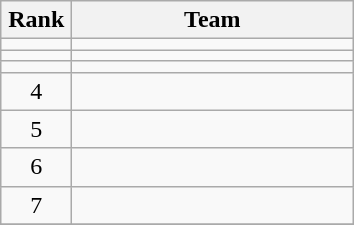<table class="wikitable" style="text-align: center;">
<tr>
<th width=40>Rank</th>
<th width=180>Team</th>
</tr>
<tr>
<td></td>
<td align=left></td>
</tr>
<tr>
<td></td>
<td align=left></td>
</tr>
<tr>
<td></td>
<td align=left></td>
</tr>
<tr>
<td>4</td>
<td align=left></td>
</tr>
<tr>
<td>5</td>
<td align=left></td>
</tr>
<tr>
<td>6</td>
<td align=left></td>
</tr>
<tr>
<td>7</td>
<td align=left></td>
</tr>
<tr>
</tr>
</table>
